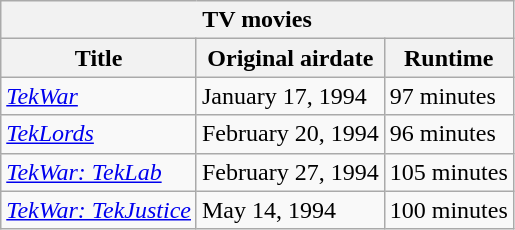<table class="wikitable">
<tr>
<th colspan="3">TV movies</th>
</tr>
<tr>
<th>Title</th>
<th>Original airdate</th>
<th>Runtime</th>
</tr>
<tr>
<td><em><a href='#'>TekWar</a></em></td>
<td>January 17, 1994</td>
<td>97 minutes</td>
</tr>
<tr>
<td><em><a href='#'>TekLords</a></em></td>
<td>February 20, 1994</td>
<td>96 minutes</td>
</tr>
<tr>
<td><em><a href='#'>TekWar: TekLab</a></em></td>
<td>February 27, 1994</td>
<td>105 minutes</td>
</tr>
<tr>
<td><em><a href='#'>TekWar: TekJustice</a></em></td>
<td>May 14, 1994</td>
<td>100 minutes</td>
</tr>
</table>
